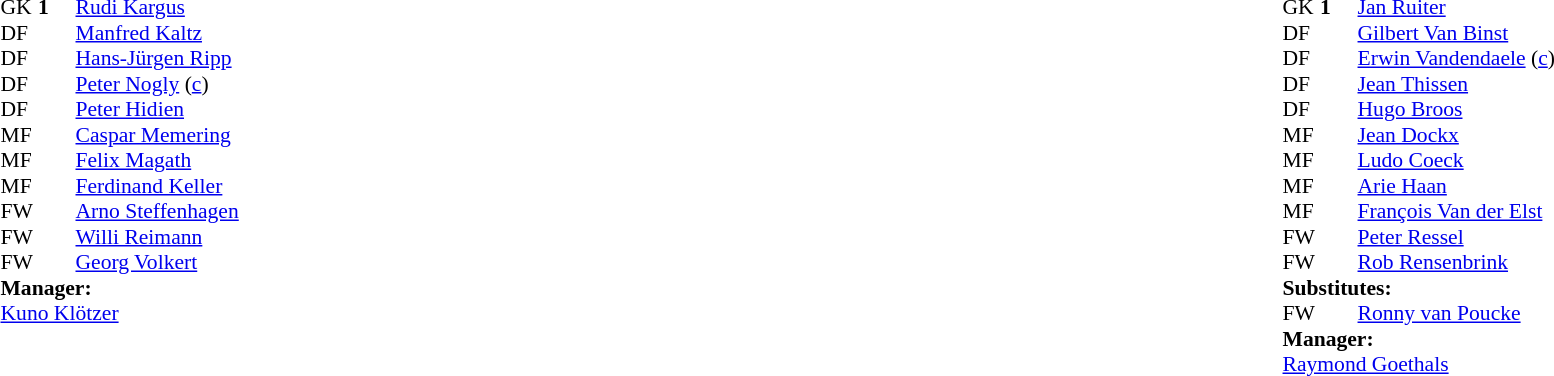<table width=100%>
<tr>
<td valign="top" width="50%"><br><table style="font-size:90%" cellspacing="0" cellpadding="0">
<tr>
<th width=25></th>
<th width=25></th>
</tr>
<tr>
<td>GK</td>
<td><strong>1</strong></td>
<td> <a href='#'>Rudi Kargus</a></td>
</tr>
<tr>
<td>DF</td>
<td><strong> </strong></td>
<td> <a href='#'>Manfred Kaltz</a></td>
</tr>
<tr>
<td>DF</td>
<td><strong> </strong></td>
<td> <a href='#'>Hans-Jürgen Ripp</a></td>
</tr>
<tr>
<td>DF</td>
<td><strong> </strong></td>
<td> <a href='#'>Peter Nogly</a> (<a href='#'>c</a>)</td>
<td></td>
<td></td>
</tr>
<tr>
<td>DF</td>
<td><strong> </strong></td>
<td> <a href='#'>Peter Hidien</a></td>
<td></td>
<td></td>
</tr>
<tr>
<td>MF</td>
<td><strong> </strong></td>
<td> <a href='#'>Caspar Memering</a></td>
</tr>
<tr>
<td>MF</td>
<td><strong> </strong></td>
<td> <a href='#'>Felix Magath</a></td>
</tr>
<tr>
<td>MF</td>
<td><strong> </strong></td>
<td> <a href='#'>Ferdinand Keller</a></td>
</tr>
<tr>
<td>FW</td>
<td><strong> </strong></td>
<td> <a href='#'>Arno Steffenhagen</a></td>
</tr>
<tr>
<td>FW</td>
<td><strong> </strong></td>
<td> <a href='#'>Willi Reimann</a></td>
</tr>
<tr>
<td>FW</td>
<td><strong> </strong></td>
<td> <a href='#'>Georg Volkert</a></td>
</tr>
<tr>
<td colspan=3><strong>Manager:</strong></td>
</tr>
<tr>
<td colspan=4> <a href='#'>Kuno Klötzer</a></td>
</tr>
</table>
</td>
<td valign="top"></td>
<td valign="top" width="50%"><br><table style="font-size:90%" cellspacing="0" cellpadding="0" align="center">
<tr>
<th width=25></th>
<th width=25></th>
</tr>
<tr>
<td>GK</td>
<td><strong>1</strong></td>
<td> <a href='#'>Jan Ruiter</a></td>
</tr>
<tr>
<td>DF</td>
<td><strong> </strong></td>
<td> <a href='#'>Gilbert Van Binst</a></td>
</tr>
<tr>
<td>DF</td>
<td><strong> </strong></td>
<td> <a href='#'>Erwin Vandendaele</a> (<a href='#'>c</a>)</td>
</tr>
<tr>
<td>DF</td>
<td><strong> </strong></td>
<td> <a href='#'>Jean Thissen</a></td>
</tr>
<tr>
<td>DF</td>
<td><strong> </strong></td>
<td> <a href='#'>Hugo Broos</a></td>
</tr>
<tr>
<td>MF</td>
<td><strong> </strong></td>
<td> <a href='#'>Jean Dockx</a></td>
<td></td>
<td></td>
</tr>
<tr>
<td>MF</td>
<td><strong> </strong></td>
<td> <a href='#'>Ludo Coeck</a></td>
</tr>
<tr>
<td>MF</td>
<td><strong> </strong></td>
<td> <a href='#'>Arie Haan</a></td>
</tr>
<tr>
<td>MF</td>
<td><strong> </strong></td>
<td> <a href='#'>François Van der Elst</a></td>
</tr>
<tr>
<td>FW</td>
<td><strong> </strong></td>
<td> <a href='#'>Peter Ressel</a></td>
</tr>
<tr>
<td>FW</td>
<td><strong> </strong></td>
<td> <a href='#'>Rob Rensenbrink</a></td>
</tr>
<tr>
<td colspan=3><strong>Substitutes:</strong></td>
</tr>
<tr>
<td>FW</td>
<td><strong> </strong></td>
<td> <a href='#'>Ronny van Poucke</a></td>
<td></td>
<td></td>
</tr>
<tr>
<td colspan=3><strong>Manager:</strong></td>
</tr>
<tr>
<td colspan=4> <a href='#'>Raymond Goethals</a></td>
</tr>
</table>
</td>
</tr>
</table>
